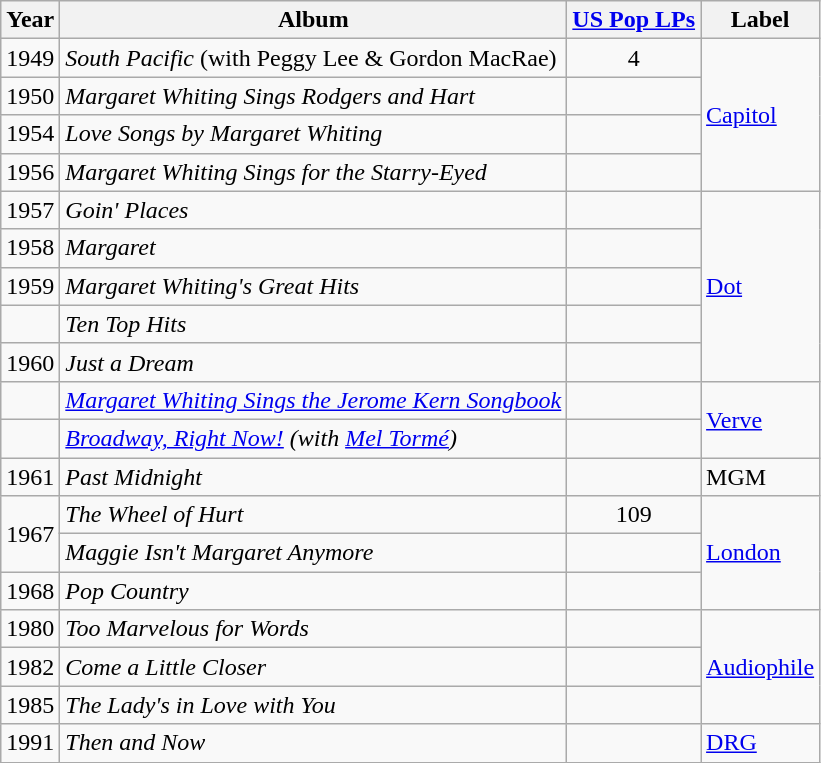<table class="wikitable">
<tr>
<th>Year</th>
<th>Album</th>
<th><a href='#'>US Pop LPs</a></th>
<th>Label</th>
</tr>
<tr>
<td>1949</td>
<td><em>South Pacific</em> (with Peggy Lee & Gordon MacRae)</td>
<td style="text-align:center;">4</td>
<td rowspan="4"><a href='#'>Capitol</a></td>
</tr>
<tr>
<td>1950</td>
<td><em>Margaret Whiting Sings Rodgers and Hart</em></td>
<td></td>
</tr>
<tr>
<td>1954</td>
<td><em>Love Songs by Margaret Whiting</em></td>
<td></td>
</tr>
<tr>
<td>1956</td>
<td><em>Margaret Whiting Sings for the Starry-Eyed</em></td>
<td></td>
</tr>
<tr>
<td>1957</td>
<td><em>Goin' Places</em></td>
<td></td>
<td rowspan="5"><a href='#'>Dot</a></td>
</tr>
<tr>
<td>1958</td>
<td><em>Margaret</em></td>
<td></td>
</tr>
<tr>
<td>1959</td>
<td><em>Margaret Whiting's Great Hits</em></td>
<td></td>
</tr>
<tr>
<td></td>
<td><em>Ten Top Hits</em></td>
<td></td>
</tr>
<tr>
<td>1960</td>
<td><em>Just a Dream</em></td>
<td></td>
</tr>
<tr>
<td></td>
<td><em><a href='#'>Margaret Whiting Sings the Jerome Kern Songbook</a></em></td>
<td></td>
<td rowspan="2"><a href='#'>Verve</a></td>
</tr>
<tr>
<td></td>
<td><em><a href='#'>Broadway, Right Now!</a> (with <a href='#'>Mel Tormé</a>)</em></td>
<td></td>
</tr>
<tr>
<td>1961</td>
<td><em>Past Midnight</em></td>
<td></td>
<td>MGM</td>
</tr>
<tr>
<td rowspan="2">1967</td>
<td><em>The Wheel of Hurt</em></td>
<td style="text-align:center;">109</td>
<td rowspan="3"><a href='#'>London</a></td>
</tr>
<tr>
<td><em>Maggie Isn't Margaret Anymore</em></td>
<td></td>
</tr>
<tr>
<td>1968</td>
<td><em>Pop Country</em></td>
<td></td>
</tr>
<tr>
<td>1980</td>
<td><em>Too Marvelous for Words</em></td>
<td></td>
<td rowspan="3"><a href='#'>Audiophile</a></td>
</tr>
<tr>
<td>1982</td>
<td><em>Come a Little Closer</em></td>
<td></td>
</tr>
<tr>
<td>1985</td>
<td><em>The Lady's in Love with You</em></td>
<td></td>
</tr>
<tr>
<td>1991</td>
<td><em>Then and Now</em></td>
<td></td>
<td><a href='#'>DRG</a></td>
</tr>
</table>
